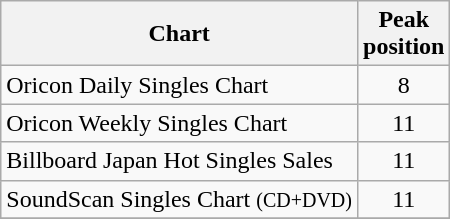<table class="wikitable sortable">
<tr>
<th align="center">Chart</th>
<th align="center">Peak<br> position</th>
</tr>
<tr>
<td align="left">Oricon Daily Singles Chart</td>
<td align="center">8</td>
</tr>
<tr>
<td align="left">Oricon Weekly Singles Chart</td>
<td align="center">11</td>
</tr>
<tr>
<td align="left">Billboard Japan Hot Singles Sales</td>
<td align="center">11</td>
</tr>
<tr>
<td align="left">SoundScan Singles Chart <small>(CD+DVD)</small></td>
<td align="center">11</td>
</tr>
<tr>
</tr>
</table>
